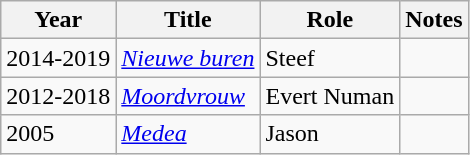<table class="wikitable sortable">
<tr>
<th>Year</th>
<th>Title</th>
<th>Role</th>
<th class="unsortable">Notes</th>
</tr>
<tr>
<td>2014-2019</td>
<td><em><a href='#'>Nieuwe buren</a></em></td>
<td>Steef</td>
<td></td>
</tr>
<tr>
<td>2012-2018</td>
<td><em><a href='#'>Moordvrouw</a></em></td>
<td>Evert Numan</td>
<td></td>
</tr>
<tr>
<td>2005</td>
<td><em><a href='#'>Medea</a></em></td>
<td>Jason</td>
<td></td>
</tr>
</table>
